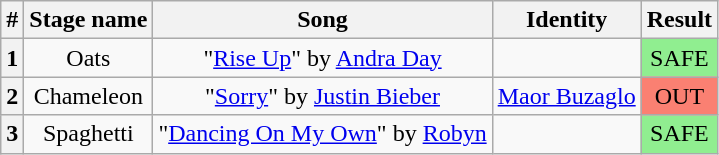<table class="wikitable plainrowheaders" style="text-align: center;">
<tr>
<th>#</th>
<th>Stage name</th>
<th>Song</th>
<th>Identity</th>
<th>Result</th>
</tr>
<tr>
<th>1</th>
<td>Oats</td>
<td>"<a href='#'>Rise Up</a>" by <a href='#'>Andra Day</a></td>
<td></td>
<td bgcolor="lightgreen">SAFE</td>
</tr>
<tr>
<th>2</th>
<td>Chameleon</td>
<td>"<a href='#'>Sorry</a>" by <a href='#'>Justin Bieber</a></td>
<td><a href='#'>Maor Buzaglo</a></td>
<td bgcolor="salmon">OUT</td>
</tr>
<tr>
<th>3</th>
<td>Spaghetti</td>
<td>"<a href='#'>Dancing On My Own</a>" by <a href='#'>Robyn</a></td>
<td></td>
<td bgcolor="lightgreen">SAFE</td>
</tr>
</table>
